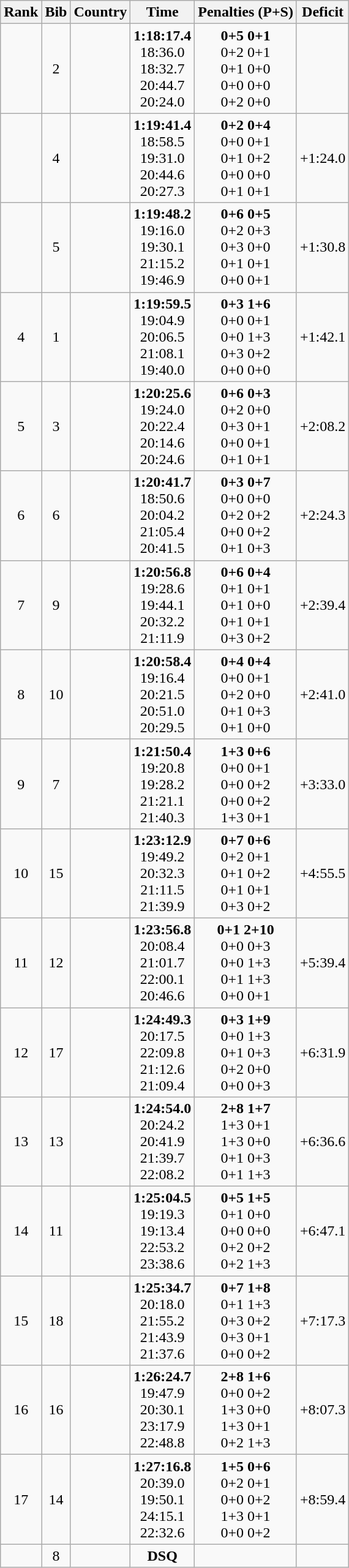<table class="wikitable sortable" style="text-align:center">
<tr>
<th>Rank</th>
<th>Bib</th>
<th>Country</th>
<th>Time</th>
<th>Penalties (P+S)</th>
<th>Deficit</th>
</tr>
<tr>
<td></td>
<td>2</td>
<td align=left></td>
<td><strong>1:18:17.4</strong><br>18:36.0<br>18:32.7<br>20:44.7<br>20:24.0</td>
<td><strong>0+5 0+1</strong><br>0+2 0+1<br>0+1 0+0<br>0+0 0+0<br>0+2 0+0</td>
<td></td>
</tr>
<tr>
<td></td>
<td>4</td>
<td align=left></td>
<td><strong>1:19:41.4</strong><br>18:58.5<br>19:31.0<br>20:44.6<br>20:27.3</td>
<td><strong>0+2 0+4</strong><br>0+0 0+1<br>0+1 0+2<br>0+0 0+0<br>0+1 0+1</td>
<td>+1:24.0</td>
</tr>
<tr>
<td></td>
<td>5</td>
<td align=left></td>
<td><strong>1:19:48.2</strong><br>19:16.0<br>19:30.1<br>21:15.2<br>19:46.9</td>
<td><strong>0+6 0+5</strong><br>0+2 0+3<br>0+3 0+0<br>0+1 0+1<br>0+0 0+1</td>
<td>+1:30.8</td>
</tr>
<tr>
<td>4</td>
<td>1</td>
<td align=left></td>
<td><strong>1:19:59.5</strong><br>19:04.9<br>20:06.5<br>21:08.1<br>19:40.0</td>
<td><strong>0+3 1+6</strong><br>0+0 0+1<br>0+0 1+3<br>0+3 0+2<br>0+0 0+0</td>
<td>+1:42.1</td>
</tr>
<tr>
<td>5</td>
<td>3</td>
<td align=left></td>
<td><strong>1:20:25.6</strong><br>19:24.0<br>20:22.4<br>20:14.6<br>20:24.6</td>
<td><strong>0+6 0+3</strong><br>0+2 0+0<br>0+3 0+1<br>0+0 0+1<br>0+1 0+1</td>
<td>+2:08.2</td>
</tr>
<tr>
<td>6</td>
<td>6</td>
<td align=left></td>
<td><strong>1:20:41.7</strong><br>18:50.6<br>20:04.2<br>21:05.4<br>20:41.5</td>
<td><strong>0+3 0+7</strong><br>0+0 0+0<br>0+2 0+2<br>0+0 0+2<br>0+1 0+3</td>
<td>+2:24.3</td>
</tr>
<tr>
<td>7</td>
<td>9</td>
<td align=left></td>
<td><strong>1:20:56.8</strong><br>19:28.6<br>19:44.1<br>20:32.2<br>21:11.9</td>
<td><strong>0+6 0+4</strong><br>0+1 0+1<br>0+1 0+0<br>0+1 0+1<br>0+3 0+2</td>
<td>+2:39.4</td>
</tr>
<tr>
<td>8</td>
<td>10</td>
<td align=left></td>
<td><strong>1:20:58.4</strong><br>19:16.4<br>20:21.5<br>20:51.0<br>20:29.5</td>
<td><strong>0+4 0+4</strong><br>0+0 0+1<br>0+2 0+0<br>0+1 0+3<br>0+1 0+0</td>
<td>+2:41.0</td>
</tr>
<tr>
<td>9</td>
<td>7</td>
<td align=left></td>
<td><strong>1:21:50.4</strong><br>19:20.8<br>19:28.2<br>21:21.1<br>21:40.3</td>
<td><strong>1+3 0+6</strong><br>0+0 0+1<br>0+0 0+2<br>0+0 0+2<br>1+3 0+1</td>
<td>+3:33.0</td>
</tr>
<tr>
<td>10</td>
<td>15</td>
<td align=left></td>
<td><strong>1:23:12.9</strong><br>19:49.2<br>20:32.3<br>21:11.5<br>21:39.9</td>
<td><strong>0+7 0+6</strong><br>0+2 0+1<br>0+1 0+2<br>0+1 0+1<br>0+3 0+2</td>
<td>+4:55.5</td>
</tr>
<tr>
<td>11</td>
<td>12</td>
<td align=left></td>
<td><strong>1:23:56.8</strong><br>20:08.4<br>21:01.7<br>22:00.1<br>20:46.6</td>
<td><strong>0+1 2+10</strong><br>0+0 0+3<br>0+0 1+3<br>0+1 1+3<br>0+0 0+1</td>
<td>+5:39.4</td>
</tr>
<tr>
<td>12</td>
<td>17</td>
<td align=left></td>
<td><strong>1:24:49.3</strong><br>20:17.5<br>22:09.8<br>21:12.6<br>21:09.4</td>
<td><strong>0+3 1+9</strong><br>0+0 1+3<br>0+1 0+3<br>0+2 0+0<br>0+0 0+3</td>
<td>+6:31.9</td>
</tr>
<tr>
<td>13</td>
<td>13</td>
<td align=left></td>
<td><strong>1:24:54.0</strong><br>20:24.2<br>20:41.9<br>21:39.7<br>22:08.2</td>
<td><strong>2+8 1+7</strong><br>1+3 0+1<br>1+3 0+0<br>0+1 0+3<br>0+1 1+3</td>
<td>+6:36.6</td>
</tr>
<tr>
<td>14</td>
<td>11</td>
<td align=left></td>
<td><strong>1:25:04.5</strong><br>19:19.3<br>19:13.4<br>22:53.2<br>23:38.6</td>
<td><strong>0+5 1+5</strong><br>0+1 0+0<br>0+0 0+0<br>0+2 0+2<br>0+2 1+3</td>
<td>+6:47.1</td>
</tr>
<tr>
<td>15</td>
<td>18</td>
<td align=left></td>
<td><strong>1:25:34.7</strong><br>20:18.0<br>21:55.2<br>21:43.9<br>21:37.6</td>
<td><strong>0+7 1+8</strong><br>0+1 1+3<br>0+3 0+2<br>0+3 0+1<br>0+0 0+2</td>
<td>+7:17.3</td>
</tr>
<tr>
<td>16</td>
<td>16</td>
<td align=left></td>
<td><strong>1:26:24.7</strong><br>19:47.9<br>20:30.1<br>23:17.9<br>22:48.8</td>
<td><strong>2+8 1+6</strong><br>0+0 0+2<br>1+3 0+0<br>1+3 0+1<br>0+2 1+3</td>
<td>+8:07.3</td>
</tr>
<tr>
<td>17</td>
<td>14</td>
<td align=left></td>
<td><strong>1:27:16.8</strong><br>20:39.0<br>19:50.1<br>24:15.1<br>22:32.6</td>
<td><strong>1+5 0+6</strong><br>0+2 0+1<br>0+0 0+2<br>1+3 0+1<br>0+0 0+2</td>
<td>+8:59.4</td>
</tr>
<tr>
<td></td>
<td>8</td>
<td align=left></td>
<td><strong>DSQ</strong></td>
<td></td>
<td></td>
</tr>
</table>
